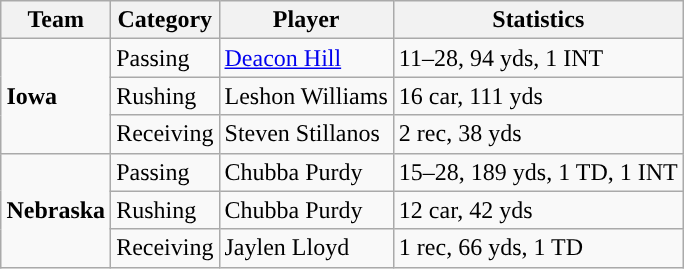<table class="wikitable" style="float: right;">
<tr>
<th>Team</th>
<th>Category</th>
<th>Player</th>
<th>Statistics</th>
</tr>
<tr>
<td rowspan=3><strong>Iowa</strong></td>
<td>Passing</td>
<td><a href='#'>Deacon Hill</a></td>
<td>11–28, 94 yds, 1 INT</td>
</tr>
<tr>
<td>Rushing</td>
<td>Leshon Williams</td>
<td>16 car, 111 yds</td>
</tr>
<tr>
<td>Receiving</td>
<td>Steven Stillanos</td>
<td>2 rec, 38 yds</td>
</tr>
<tr>
<td rowspan=3><strong>Nebraska</strong></td>
<td>Passing</td>
<td>Chubba Purdy</td>
<td>15–28, 189 yds, 1 TD, 1 INT</td>
</tr>
<tr>
<td>Rushing</td>
<td>Chubba Purdy</td>
<td>12 car, 42 yds</td>
</tr>
<tr>
<td>Receiving</td>
<td>Jaylen Lloyd</td>
<td>1 rec, 66 yds, 1 TD</td>
</tr>
</table>
